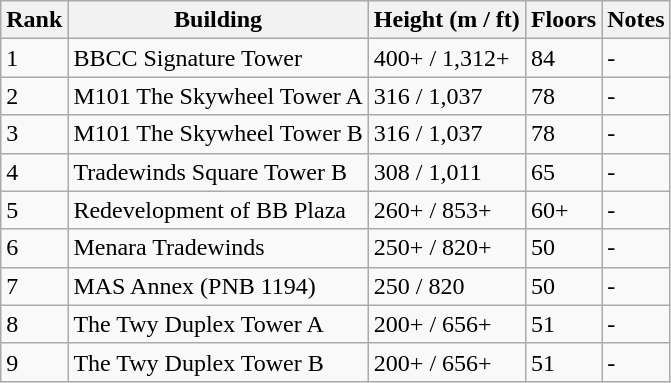<table class="wikitable sortable">
<tr>
<th>Rank</th>
<th>Building</th>
<th>Height (m / ft)</th>
<th>Floors</th>
<th>Notes</th>
</tr>
<tr>
<td>1</td>
<td>BBCC Signature Tower</td>
<td>400+ / 1,312+</td>
<td>84</td>
<td>-</td>
</tr>
<tr>
<td>2</td>
<td>M101 The Skywheel Tower A</td>
<td>316 / 1,037</td>
<td>78</td>
<td>-</td>
</tr>
<tr>
<td>3</td>
<td>M101 The Skywheel Tower B</td>
<td>316 / 1,037</td>
<td>78</td>
<td>-</td>
</tr>
<tr>
<td>4</td>
<td>Tradewinds Square Tower B</td>
<td>308 / 1,011</td>
<td>65</td>
<td>-</td>
</tr>
<tr>
<td>5</td>
<td>Redevelopment of BB Plaza</td>
<td>260+ / 853+</td>
<td>60+</td>
<td>-</td>
</tr>
<tr>
<td>6</td>
<td>Menara Tradewinds</td>
<td>250+ / 820+</td>
<td>50</td>
<td>-</td>
</tr>
<tr>
<td>7</td>
<td>MAS Annex (PNB 1194)</td>
<td>250 / 820</td>
<td>50</td>
<td>-</td>
</tr>
<tr>
<td>8</td>
<td>The Twy Duplex Tower A</td>
<td>200+ / 656+</td>
<td>51</td>
<td>-</td>
</tr>
<tr>
<td>9</td>
<td>The Twy Duplex Tower B</td>
<td>200+ / 656+</td>
<td>51</td>
<td>-</td>
</tr>
</table>
